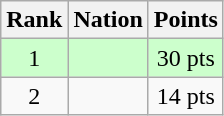<table class="wikitable sortable" style="text-align:center">
<tr>
<th>Rank</th>
<th>Nation</th>
<th>Points</th>
</tr>
<tr style="background-color:#ccffcc">
<td>1</td>
<td align=left></td>
<td>30 pts</td>
</tr>
<tr>
<td>2</td>
<td align=left></td>
<td>14 pts</td>
</tr>
</table>
